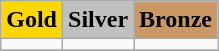<table class="wikitable">
<tr align="center">
<td bgcolor="gold"><strong>Gold</strong></td>
<td bgcolor="silver"><strong>Silver</strong></td>
<td bgcolor="CC9966"><strong>Bronze</strong></td>
</tr>
<tr valign="top">
<td></td>
<td></td>
<td></td>
</tr>
<tr>
</tr>
</table>
